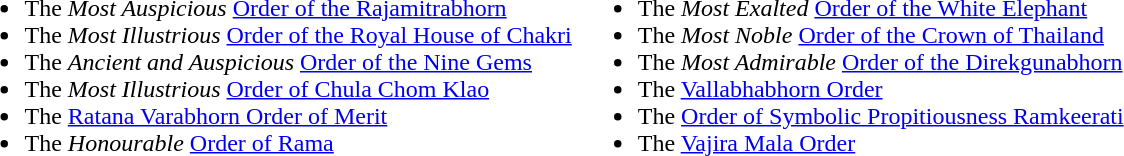<table>
<tr>
<td><br><ul><li> The <em>Most Auspicious</em> <a href='#'>Order of the Rajamitrabhorn</a></li><li> The <em>Most Illustrious</em> <a href='#'>Order of the Royal House of Chakri</a></li><li> The <em>Ancient and Auspicious</em> <a href='#'>Order of the Nine Gems</a></li><li> The <em>Most Illustrious</em> <a href='#'>Order of Chula Chom Klao</a></li><li> The <a href='#'>Ratana Varabhorn Order of Merit</a></li><li> The <em>Honourable</em> <a href='#'>Order of Rama</a></li></ul></td>
<td><br><ul><li> The <em>Most Exalted</em> <a href='#'>Order of the White Elephant</a></li><li> The <em>Most Noble</em> <a href='#'>Order of the Crown of Thailand</a></li><li> The <em>Most Admirable</em> <a href='#'>Order of the Direkgunabhorn</a></li><li> The <a href='#'>Vallabhabhorn Order</a></li><li> The <a href='#'>Order of Symbolic Propitiousness Ramkeerati</a></li><li> The <a href='#'>Vajira Mala Order</a></li></ul></td>
</tr>
</table>
